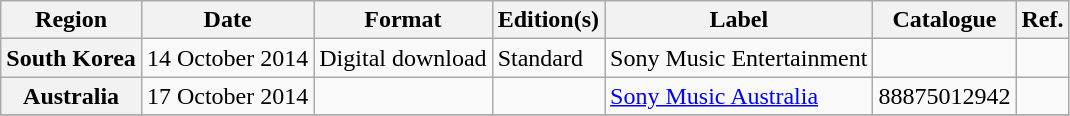<table class="wikitable plainrowheaders">
<tr>
<th scope="col">Region</th>
<th scope="col">Date</th>
<th scope="col">Format</th>
<th scope="col">Edition(s)</th>
<th scope="col">Label</th>
<th scope="col">Catalogue</th>
<th scope="col">Ref.</th>
</tr>
<tr>
<th scope="row">South Korea</th>
<td>14 October 2014</td>
<td>Digital download</td>
<td>Standard</td>
<td>Sony Music Entertainment</td>
<td></td>
<td style="text-align:center;"></td>
</tr>
<tr>
<th scope="row">Australia</th>
<td>17 October 2014</td>
<td></td>
<td></td>
<td><a href='#'>Sony Music Australia</a></td>
<td>88875012942</td>
<td style="text-align:center;"></td>
</tr>
<tr>
</tr>
</table>
